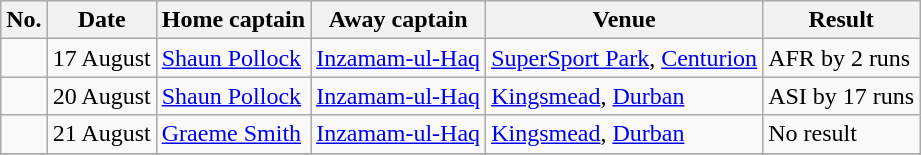<table class="wikitable">
<tr>
<th>No.</th>
<th>Date</th>
<th>Home captain</th>
<th>Away captain</th>
<th>Venue</th>
<th>Result</th>
</tr>
<tr>
<td></td>
<td>17 August</td>
<td><a href='#'>Shaun Pollock</a></td>
<td><a href='#'>Inzamam-ul-Haq</a></td>
<td><a href='#'>SuperSport Park</a>, <a href='#'>Centurion</a></td>
<td>AFR by 2 runs</td>
</tr>
<tr>
<td></td>
<td>20 August</td>
<td><a href='#'>Shaun Pollock</a></td>
<td><a href='#'>Inzamam-ul-Haq</a></td>
<td><a href='#'>Kingsmead</a>, <a href='#'>Durban</a></td>
<td>ASI by 17 runs</td>
</tr>
<tr>
<td></td>
<td>21 August</td>
<td><a href='#'>Graeme Smith</a></td>
<td><a href='#'>Inzamam-ul-Haq</a></td>
<td><a href='#'>Kingsmead</a>, <a href='#'>Durban</a></td>
<td>No result</td>
</tr>
<tr>
</tr>
</table>
